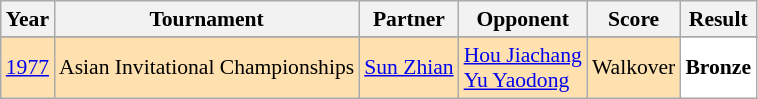<table class="sortable wikitable" style="font-size:90%;">
<tr>
<th>Year</th>
<th>Tournament</th>
<th>Partner</th>
<th>Opponent</th>
<th>Score</th>
<th>Result</th>
</tr>
<tr>
</tr>
<tr style="background:#FFE0AF">
<td align="center"><a href='#'>1977</a></td>
<td align="left">Asian Invitational Championships</td>
<td align="left"> <a href='#'>Sun Zhian</a></td>
<td align="left"> <a href='#'>Hou Jiachang</a> <br> <a href='#'>Yu Yaodong</a></td>
<td align="left">Walkover</td>
<td style="text-align:left; background:white"> <strong>Bronze</strong></td>
</tr>
</table>
